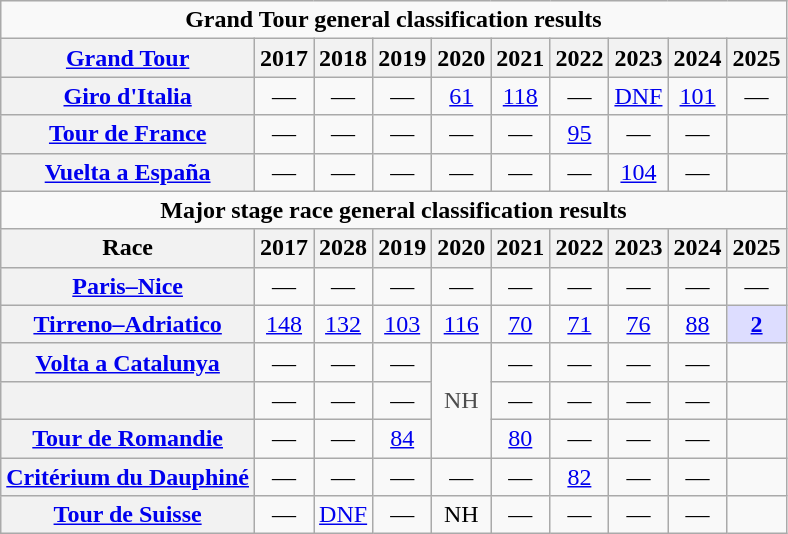<table class="wikitable plainrowheaders">
<tr>
<td colspan="10" align="center"><strong>Grand Tour general classification results</strong></td>
</tr>
<tr>
<th scope="col"><a href='#'>Grand Tour</a></th>
<th scope="col">2017</th>
<th scope="col">2018</th>
<th scope="col">2019</th>
<th scope="col">2020</th>
<th scope="col">2021</th>
<th scope="col">2022</th>
<th scope="col">2023</th>
<th scope="col">2024</th>
<th scope="col">2025</th>
</tr>
<tr style="text-align:center;">
<th scope="row"> <a href='#'>Giro d'Italia</a></th>
<td>—</td>
<td>—</td>
<td>—</td>
<td><a href='#'>61</a></td>
<td><a href='#'>118</a></td>
<td>—</td>
<td><a href='#'>DNF</a></td>
<td><a href='#'>101</a></td>
<td>—</td>
</tr>
<tr style="text-align:center;">
<th scope="row"> <a href='#'>Tour de France</a></th>
<td>—</td>
<td>—</td>
<td>—</td>
<td>—</td>
<td>—</td>
<td><a href='#'>95</a></td>
<td>—</td>
<td>—</td>
<td></td>
</tr>
<tr style="text-align:center;">
<th scope="row"> <a href='#'>Vuelta a España</a></th>
<td>—</td>
<td>—</td>
<td>—</td>
<td>—</td>
<td>—</td>
<td>—</td>
<td><a href='#'>104</a></td>
<td>—</td>
<td></td>
</tr>
<tr>
<td colspan="10" align="center"><strong>Major stage race general classification results</strong></td>
</tr>
<tr>
<th scope="col">Race</th>
<th scope="col">2017</th>
<th scope="col">2028</th>
<th scope="col">2019</th>
<th scope="col">2020</th>
<th scope="col">2021</th>
<th scope="col">2022</th>
<th scope="col">2023</th>
<th scope="col">2024</th>
<th scope="col">2025</th>
</tr>
<tr style="text-align:center;">
<th scope="row"> <a href='#'>Paris–Nice</a></th>
<td>—</td>
<td>—</td>
<td>—</td>
<td>—</td>
<td>—</td>
<td>—</td>
<td>—</td>
<td>—</td>
<td>—</td>
</tr>
<tr style="text-align:center;">
<th scope="row"> <a href='#'>Tirreno–Adriatico</a></th>
<td><a href='#'>148</a></td>
<td><a href='#'>132</a></td>
<td><a href='#'>103</a></td>
<td><a href='#'>116</a></td>
<td><a href='#'>70</a></td>
<td><a href='#'>71</a></td>
<td><a href='#'>76</a></td>
<td><a href='#'>88</a></td>
<td style="background:#ddf;"><a href='#'><strong>2</strong></a></td>
</tr>
<tr style="text-align:center;">
<th scope="row"> <a href='#'>Volta a Catalunya</a></th>
<td>—</td>
<td>—</td>
<td>—</td>
<td style="color:#4d4d4d;" rowspan=3>NH</td>
<td>—</td>
<td>—</td>
<td>—</td>
<td>—</td>
<td></td>
</tr>
<tr style="text-align:center;">
<th scope="row"></th>
<td>—</td>
<td>—</td>
<td>—</td>
<td>—</td>
<td>—</td>
<td>—</td>
<td>—</td>
<td></td>
</tr>
<tr style="text-align:center;">
<th scope="row"> <a href='#'>Tour de Romandie</a></th>
<td>—</td>
<td>—</td>
<td><a href='#'>84</a></td>
<td><a href='#'>80</a></td>
<td>—</td>
<td>—</td>
<td>—</td>
<td></td>
</tr>
<tr style="text-align:center;">
<th scope="row"> <a href='#'>Critérium du Dauphiné</a></th>
<td>—</td>
<td>—</td>
<td>—</td>
<td>—</td>
<td>—</td>
<td><a href='#'>82</a></td>
<td>—</td>
<td>—</td>
<td></td>
</tr>
<tr style="text-align:center;">
<th scope="row"> <a href='#'>Tour de Suisse</a></th>
<td>—</td>
<td><a href='#'>DNF</a></td>
<td>—</td>
<td>NH</td>
<td>—</td>
<td>—</td>
<td>—</td>
<td>—</td>
<td></td>
</tr>
</table>
